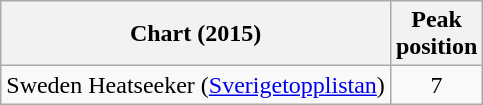<table class="wikitable ">
<tr>
<th>Chart (2015)</th>
<th>Peak<br>position</th>
</tr>
<tr>
<td>Sweden Heatseeker (<a href='#'>Sverigetopplistan</a>)</td>
<td style="text-align:center;">7</td>
</tr>
</table>
